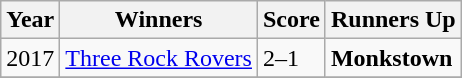<table class="wikitable collapsible">
<tr>
<th>Year</th>
<th>Winners</th>
<th>Score</th>
<th>Runners Up</th>
</tr>
<tr>
<td>2017</td>
<td><a href='#'>Three Rock Rovers</a></td>
<td>2–1</td>
<td><strong>Monkstown</strong></td>
</tr>
<tr>
</tr>
</table>
